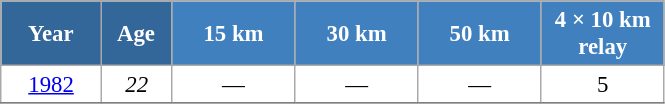<table class="wikitable" style="font-size:95%; text-align:center; border:grey solid 1px; border-collapse:collapse; background:#ffffff;">
<tr>
<th style="background-color:#369; color:white; width:60px;"> Year </th>
<th style="background-color:#369; color:white; width:40px;"> Age </th>
<th style="background-color:#4180be; color:white; width:75px;"> 15 km </th>
<th style="background-color:#4180be; color:white; width:75px;"> 30 km </th>
<th style="background-color:#4180be; color:white; width:75px;"> 50 km </th>
<th style="background-color:#4180be; color:white; width:75px;"> 4 × 10 km <br> relay </th>
</tr>
<tr>
<td><a href='#'>1982</a></td>
<td><em>22</em></td>
<td>—</td>
<td>—</td>
<td>—</td>
<td>5</td>
</tr>
<tr>
</tr>
</table>
